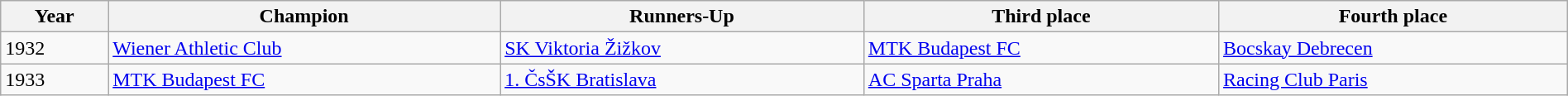<table class="wikitable" width=100%>
<tr>
<th>Year</th>
<th>Champion</th>
<th>Runners-Up</th>
<th>Third place</th>
<th>Fourth place</th>
</tr>
<tr>
<td>1932</td>
<td> <a href='#'>Wiener Athletic Club</a></td>
<td> <a href='#'>SK Viktoria Žižkov</a></td>
<td> <a href='#'>MTK Budapest FC</a></td>
<td> <a href='#'>Bocskay Debrecen</a></td>
</tr>
<tr>
<td>1933</td>
<td> <a href='#'>MTK Budapest FC</a></td>
<td> <a href='#'>1. ČsŠK Bratislava</a></td>
<td> <a href='#'>AC Sparta Praha</a></td>
<td> <a href='#'>Racing Club Paris</a></td>
</tr>
</table>
